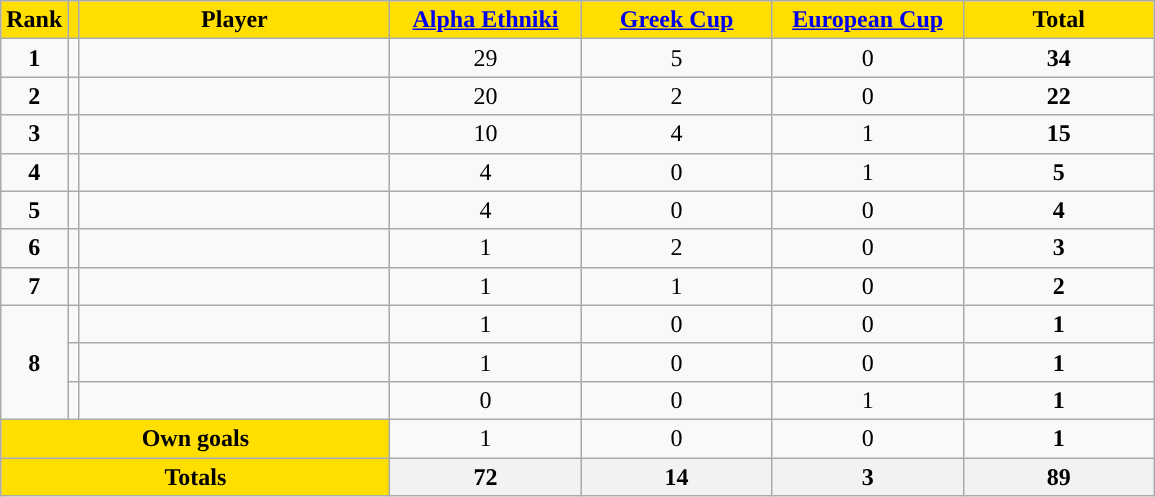<table class="wikitable sortable" style="text-align: center">
<tr>
<th style="background:#FFDE00">Rank</th>
<th style="background:#FFDE00"></th>
<th width=200 style="background:#FFDE00">Player</th>
<th width=120 style="background:#FFDE00"><a href='#'>Alpha Ethniki</a></th>
<th width=120 style="background:#FFDE00"><a href='#'>Greek Cup</a></th>
<th width=120 style="background:#FFDE00"><a href='#'>European Cup</a></th>
<th width=120 style="background:#FFDE00">Total</th>
</tr>
<tr>
<td><strong>1</strong></td>
<td></td>
<td align=left></td>
<td>29</td>
<td>5</td>
<td>0</td>
<td><strong>34</strong></td>
</tr>
<tr>
<td><strong>2</strong></td>
<td></td>
<td align=left></td>
<td>20</td>
<td>2</td>
<td>0</td>
<td><strong>22</strong></td>
</tr>
<tr>
<td><strong>3</strong></td>
<td></td>
<td align=left></td>
<td>10</td>
<td>4</td>
<td>1</td>
<td><strong>15</strong></td>
</tr>
<tr>
<td><strong>4</strong></td>
<td></td>
<td align=left></td>
<td>4</td>
<td>0</td>
<td>1</td>
<td><strong>5</strong></td>
</tr>
<tr>
<td><strong>5</strong></td>
<td></td>
<td align=left></td>
<td>4</td>
<td>0</td>
<td>0</td>
<td><strong>4</strong></td>
</tr>
<tr>
<td><strong>6</strong></td>
<td></td>
<td align=left></td>
<td>1</td>
<td>2</td>
<td>0</td>
<td><strong>3</strong></td>
</tr>
<tr>
<td><strong>7</strong></td>
<td></td>
<td align=left></td>
<td>1</td>
<td>1</td>
<td>0</td>
<td><strong>2</strong></td>
</tr>
<tr>
<td rowspan=3><strong>8</strong></td>
<td></td>
<td align=left></td>
<td>1</td>
<td>0</td>
<td>0</td>
<td><strong>1</strong></td>
</tr>
<tr>
<td></td>
<td align=left></td>
<td>1</td>
<td>0</td>
<td>0</td>
<td><strong>1</strong></td>
</tr>
<tr>
<td></td>
<td align=left></td>
<td>0</td>
<td>0</td>
<td>1</td>
<td><strong>1</strong></td>
</tr>
<tr class="sortbottom">
<td colspan=3 style="background:#FFDE00"><strong>Own goals</strong></td>
<td>1</td>
<td>0</td>
<td>0</td>
<td><strong>1</strong></td>
</tr>
<tr class="sortbottom">
<th colspan=3 style="background:#FFDE00"><strong>Totals</strong></th>
<th><strong>72</strong></th>
<th><strong>14</strong></th>
<th><strong> 3</strong></th>
<th><strong>89</strong></th>
</tr>
</table>
